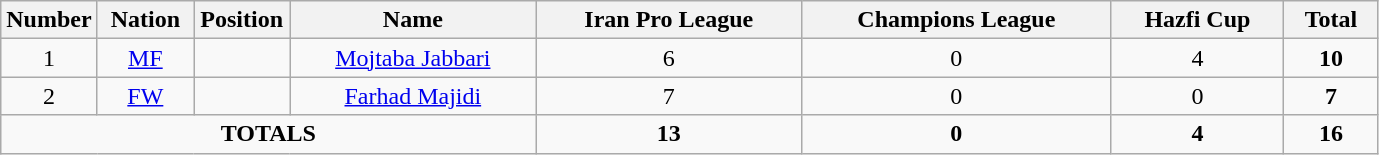<table class="wikitable sortable" style="font-size: 100%; text-align: center;">
<tr>
<th width="7%">Number</th>
<th width="7%">Nation</th>
<th width="7%">Position</th>
<th>Name</th>
<th>Iran Pro League</th>
<th>Champions League</th>
<th>Hazfi Cup</th>
<th>Total</th>
</tr>
<tr>
<td>1</td>
<td><a href='#'>MF</a></td>
<td></td>
<td><a href='#'>Mojtaba Jabbari</a></td>
<td>6</td>
<td>0</td>
<td>4</td>
<td><strong>10</strong></td>
</tr>
<tr>
<td>2</td>
<td><a href='#'>FW</a></td>
<td></td>
<td><a href='#'>Farhad Majidi</a></td>
<td>7</td>
<td>0</td>
<td>0</td>
<td><strong>7</strong></td>
</tr>
<tr>
<td colspan="4"><strong>TOTALS</strong></td>
<td><strong>13</strong> </td>
<td><strong>0</strong> </td>
<td><strong>4</strong> </td>
<td><strong>16</strong> </td>
</tr>
</table>
